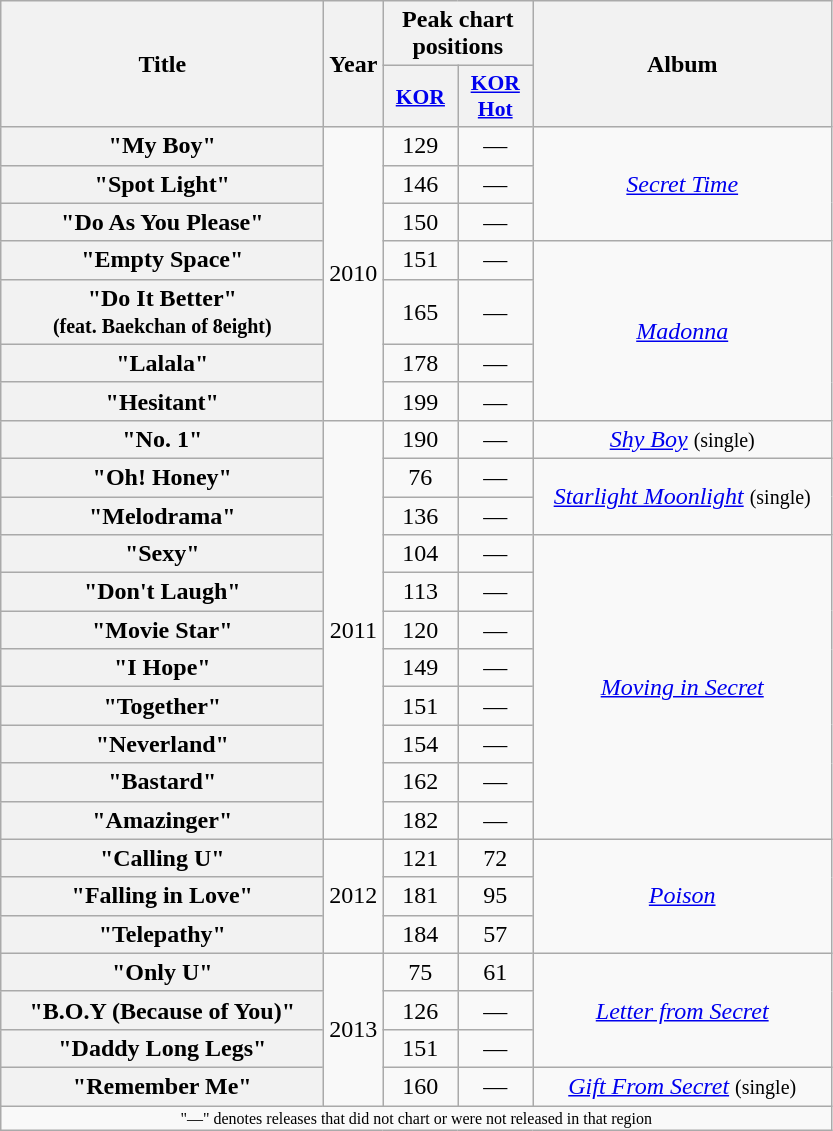<table class="wikitable plainrowheaders" style="text-align:center;">
<tr>
<th scope="col" rowspan="2" style="width:13em;">Title</th>
<th scope="col" rowspan="2">Year</th>
<th scope="col" colspan="2">Peak chart positions</th>
<th scope="col" rowspan="2" style="width:12em;">Album</th>
</tr>
<tr>
<th scope="col" style="width:3em;font-size:90%;"><a href='#'>KOR</a></th>
<th scope="col" style="width:3em;font-size:90%;"><a href='#'>KOR<br>Hot</a></th>
</tr>
<tr>
<th scope="row">"My Boy"</th>
<td rowspan="7">2010</td>
<td>129</td>
<td>—</td>
<td rowspan="3"><em><a href='#'>Secret Time</a></em></td>
</tr>
<tr>
<th scope="row">"Spot Light"</th>
<td>146</td>
<td>—</td>
</tr>
<tr>
<th scope="row">"Do As You Please"</th>
<td>150</td>
<td>—</td>
</tr>
<tr>
<th scope="row">"Empty Space"</th>
<td>151</td>
<td>—</td>
<td rowspan="4"><em><a href='#'>Madonna</a></em></td>
</tr>
<tr>
<th scope="row">"Do It Better" <br><small>(feat. Baekchan of 8eight)</small></th>
<td>165</td>
<td>—</td>
</tr>
<tr>
<th scope="row">"Lalala"</th>
<td>178</td>
<td>—</td>
</tr>
<tr>
<th scope="row">"Hesitant"</th>
<td>199</td>
<td>—</td>
</tr>
<tr>
<th scope="row">"No. 1"</th>
<td rowspan="11">2011</td>
<td>190</td>
<td>—</td>
<td><em><a href='#'>Shy Boy</a></em> <small>(single)</small></td>
</tr>
<tr>
<th scope="row">"Oh! Honey"</th>
<td>76</td>
<td>—</td>
<td rowspan="2"><em><a href='#'>Starlight Moonlight</a></em> <small>(single)</small></td>
</tr>
<tr>
<th scope="row">"Melodrama"</th>
<td>136</td>
<td>—</td>
</tr>
<tr>
<th scope="row">"Sexy"</th>
<td>104</td>
<td>—</td>
<td rowspan="8"><em><a href='#'>Moving in Secret</a></em></td>
</tr>
<tr>
<th scope="row">"Don't Laugh"</th>
<td>113</td>
<td>—</td>
</tr>
<tr>
<th scope="row">"Movie Star"</th>
<td>120</td>
<td>—</td>
</tr>
<tr>
<th scope="row">"I Hope"</th>
<td>149</td>
<td>—</td>
</tr>
<tr>
<th scope="row">"Together"</th>
<td>151</td>
<td>—</td>
</tr>
<tr>
<th scope="row">"Neverland"</th>
<td>154</td>
<td>—</td>
</tr>
<tr>
<th scope="row">"Bastard"</th>
<td>162</td>
<td>—</td>
</tr>
<tr>
<th scope="row">"Amazinger"</th>
<td>182</td>
<td>—</td>
</tr>
<tr>
<th scope="row">"Calling U"</th>
<td rowspan="3">2012</td>
<td>121</td>
<td>72</td>
<td rowspan="3"><em><a href='#'>Poison</a></em></td>
</tr>
<tr>
<th scope="row">"Falling in Love"</th>
<td>181</td>
<td>95</td>
</tr>
<tr>
<th scope="row">"Telepathy"</th>
<td>184</td>
<td>57</td>
</tr>
<tr>
<th scope="row">"Only U"</th>
<td rowspan="4">2013</td>
<td>75</td>
<td>61</td>
<td rowspan="3"><em><a href='#'>Letter from Secret</a></em></td>
</tr>
<tr>
<th scope="row">"B.O.Y (Because of You)"</th>
<td>126</td>
<td>—</td>
</tr>
<tr>
<th scope="row">"Daddy Long Legs"</th>
<td>151</td>
<td>—</td>
</tr>
<tr>
<th scope="row">"Remember Me"</th>
<td>160</td>
<td>—</td>
<td><em><a href='#'>Gift From Secret</a></em> <small>(single)</small></td>
</tr>
<tr>
<td align="center" colspan="5" style="font-size:8pt">"—" denotes releases that did not chart or were not released in that region</td>
</tr>
</table>
